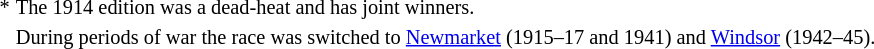<table style="font-size:85%">
<tr>
<td>*</td>
<td>The 1914 edition was a dead-heat and has joint winners.</td>
</tr>
<tr>
<td></td>
<td>During periods of war the race was switched to <a href='#'>Newmarket</a> (1915–17 and 1941) and <a href='#'>Windsor</a> (1942–45).</td>
</tr>
</table>
